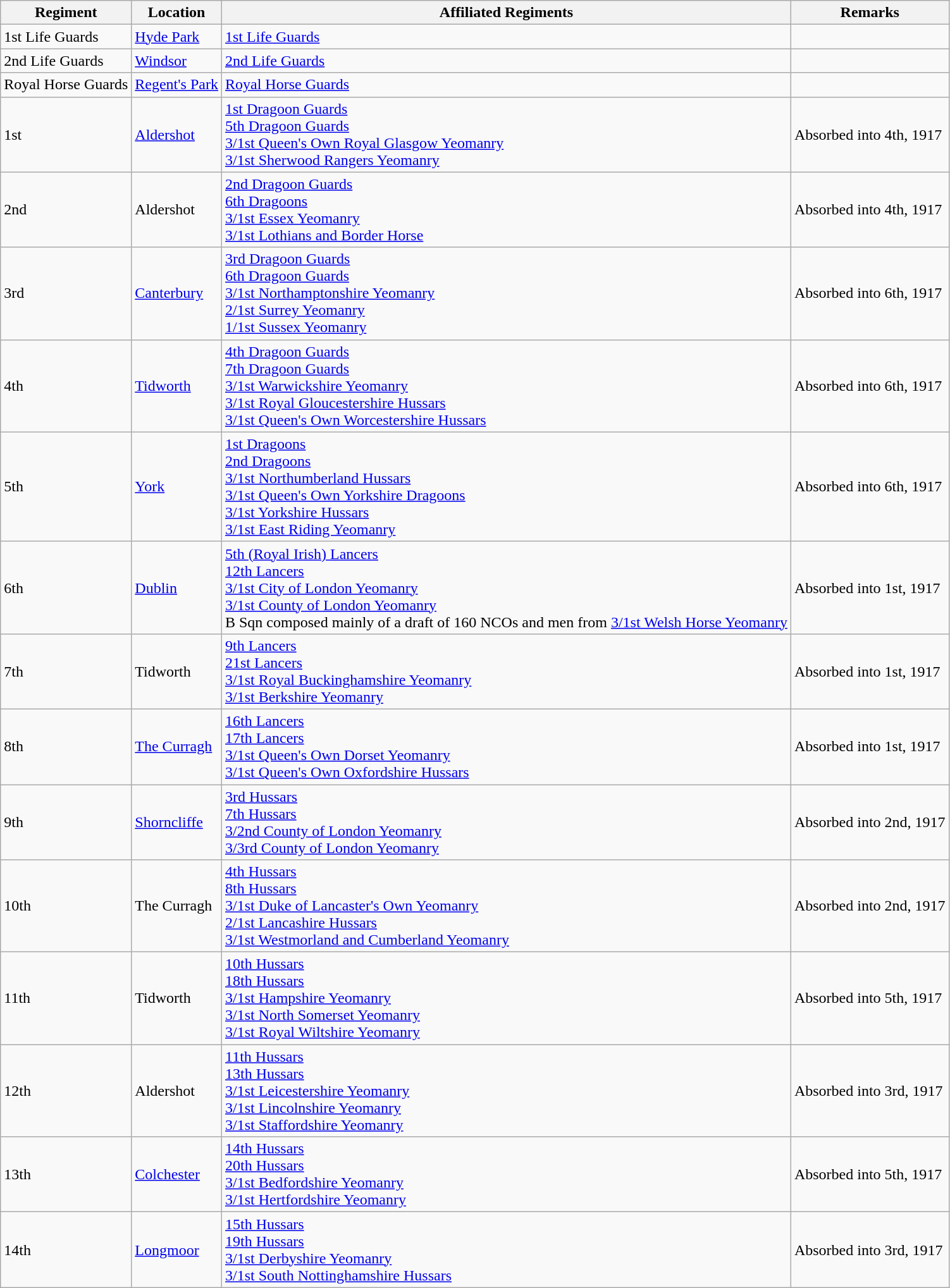<table class="wikitable">
<tr>
<th>Regiment</th>
<th>Location</th>
<th>Affiliated Regiments</th>
<th>Remarks</th>
</tr>
<tr>
<td>1st Life Guards</td>
<td><a href='#'>Hyde Park</a></td>
<td><a href='#'>1st Life Guards</a></td>
<td></td>
</tr>
<tr>
<td>2nd Life Guards</td>
<td><a href='#'>Windsor</a></td>
<td><a href='#'>2nd Life Guards</a></td>
<td></td>
</tr>
<tr>
<td>Royal Horse Guards</td>
<td><a href='#'>Regent's Park</a></td>
<td><a href='#'>Royal Horse Guards</a></td>
<td></td>
</tr>
<tr>
<td>1st</td>
<td><a href='#'>Aldershot</a></td>
<td><a href='#'>1st Dragoon Guards</a><br><a href='#'>5th Dragoon Guards</a><br><a href='#'>3/1st Queen's Own Royal Glasgow Yeomanry</a><br><a href='#'>3/1st Sherwood Rangers Yeomanry</a></td>
<td>Absorbed into 4th, 1917</td>
</tr>
<tr>
<td>2nd</td>
<td>Aldershot</td>
<td><a href='#'>2nd Dragoon Guards</a><br><a href='#'>6th Dragoons</a><br><a href='#'>3/1st Essex Yeomanry</a><br><a href='#'>3/1st Lothians and Border Horse</a></td>
<td>Absorbed into 4th, 1917</td>
</tr>
<tr>
<td>3rd</td>
<td><a href='#'>Canterbury</a></td>
<td><a href='#'>3rd Dragoon Guards</a><br><a href='#'>6th Dragoon Guards</a><br><a href='#'>3/1st Northamptonshire Yeomanry</a><br><a href='#'>2/1st Surrey Yeomanry</a><br><a href='#'>1/1st Sussex Yeomanry</a></td>
<td>Absorbed into 6th, 1917</td>
</tr>
<tr>
<td>4th</td>
<td><a href='#'>Tidworth</a></td>
<td><a href='#'>4th Dragoon Guards</a><br><a href='#'>7th Dragoon Guards</a><br><a href='#'>3/1st Warwickshire Yeomanry</a><br><a href='#'>3/1st Royal Gloucestershire Hussars</a><br><a href='#'>3/1st Queen's Own Worcestershire Hussars</a></td>
<td>Absorbed into 6th, 1917</td>
</tr>
<tr>
<td>5th</td>
<td><a href='#'>York</a></td>
<td><a href='#'>1st Dragoons</a><br><a href='#'>2nd Dragoons</a><br><a href='#'>3/1st Northumberland Hussars</a><br><a href='#'>3/1st Queen's Own Yorkshire Dragoons</a><br><a href='#'>3/1st Yorkshire Hussars</a><br><a href='#'>3/1st East Riding Yeomanry</a></td>
<td>Absorbed into 6th, 1917</td>
</tr>
<tr>
<td>6th</td>
<td><a href='#'>Dublin</a></td>
<td><a href='#'>5th (Royal Irish) Lancers</a><br><a href='#'>12th Lancers</a><br><a href='#'>3/1st City of London Yeomanry</a><br><a href='#'>3/1st County of London Yeomanry</a> <br>B Sqn composed mainly of a draft of 160 NCOs and men from <a href='#'>3/1st Welsh Horse Yeomanry</a></td>
<td>Absorbed into 1st, 1917</td>
</tr>
<tr>
<td>7th</td>
<td>Tidworth</td>
<td><a href='#'>9th Lancers</a><br><a href='#'>21st Lancers</a><br><a href='#'>3/1st Royal Buckinghamshire Yeomanry</a><br><a href='#'>3/1st Berkshire Yeomanry</a></td>
<td>Absorbed into 1st, 1917</td>
</tr>
<tr>
<td>8th</td>
<td><a href='#'>The Curragh</a></td>
<td><a href='#'>16th Lancers</a><br><a href='#'>17th Lancers</a><br><a href='#'>3/1st Queen's Own Dorset Yeomanry</a><br><a href='#'>3/1st Queen's Own Oxfordshire Hussars</a></td>
<td>Absorbed into 1st, 1917</td>
</tr>
<tr>
<td>9th</td>
<td><a href='#'>Shorncliffe</a></td>
<td><a href='#'>3rd Hussars</a><br><a href='#'>7th Hussars</a><br><a href='#'>3/2nd County of London Yeomanry</a><br><a href='#'>3/3rd County of London Yeomanry</a></td>
<td>Absorbed into 2nd, 1917</td>
</tr>
<tr>
<td>10th</td>
<td>The Curragh</td>
<td><a href='#'>4th Hussars</a><br><a href='#'>8th Hussars</a><br><a href='#'>3/1st Duke of Lancaster's Own Yeomanry</a><br><a href='#'>2/1st Lancashire Hussars</a><br><a href='#'>3/1st Westmorland and Cumberland Yeomanry</a></td>
<td>Absorbed into 2nd, 1917</td>
</tr>
<tr>
<td>11th</td>
<td>Tidworth</td>
<td><a href='#'>10th Hussars</a><br><a href='#'>18th Hussars</a><br><a href='#'>3/1st Hampshire Yeomanry</a><br><a href='#'>3/1st North Somerset Yeomanry</a><br><a href='#'>3/1st Royal Wiltshire Yeomanry</a></td>
<td>Absorbed into 5th, 1917</td>
</tr>
<tr>
<td>12th</td>
<td>Aldershot</td>
<td><a href='#'>11th Hussars</a><br><a href='#'>13th Hussars</a><br><a href='#'>3/1st Leicestershire Yeomanry</a><br><a href='#'>3/1st Lincolnshire Yeomanry</a><br><a href='#'>3/1st Staffordshire Yeomanry</a></td>
<td>Absorbed into 3rd, 1917</td>
</tr>
<tr>
<td>13th</td>
<td><a href='#'>Colchester</a></td>
<td><a href='#'>14th Hussars</a><br><a href='#'>20th Hussars</a><br><a href='#'>3/1st Bedfordshire Yeomanry</a><br><a href='#'>3/1st Hertfordshire Yeomanry</a></td>
<td>Absorbed into 5th, 1917</td>
</tr>
<tr>
<td>14th</td>
<td><a href='#'>Longmoor</a></td>
<td><a href='#'>15th Hussars</a><br><a href='#'>19th Hussars</a><br><a href='#'>3/1st Derbyshire Yeomanry</a><br><a href='#'>3/1st South Nottinghamshire Hussars</a></td>
<td>Absorbed into 3rd, 1917</td>
</tr>
</table>
